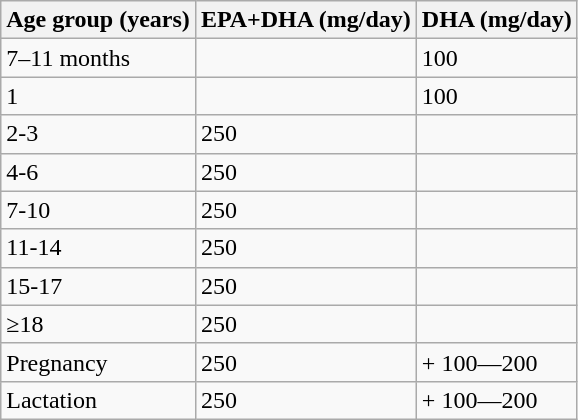<table class="wikitable">
<tr>
<th>Age group (years)</th>
<th>EPA+DHA (mg/day)</th>
<th>DHA (mg/day)</th>
</tr>
<tr>
<td>7–11 months</td>
<td></td>
<td>100</td>
</tr>
<tr>
<td>1</td>
<td></td>
<td>100</td>
</tr>
<tr>
<td>2-3</td>
<td>250</td>
<td></td>
</tr>
<tr>
<td>4-6</td>
<td>250</td>
<td></td>
</tr>
<tr>
<td>7-10</td>
<td>250</td>
<td></td>
</tr>
<tr>
<td>11-14</td>
<td>250</td>
<td></td>
</tr>
<tr>
<td>15-17</td>
<td>250</td>
<td></td>
</tr>
<tr>
<td>≥18</td>
<td>250</td>
<td></td>
</tr>
<tr>
<td>Pregnancy</td>
<td>250</td>
<td>+ 100—200</td>
</tr>
<tr>
<td>Lactation</td>
<td>250</td>
<td>+ 100—200</td>
</tr>
</table>
